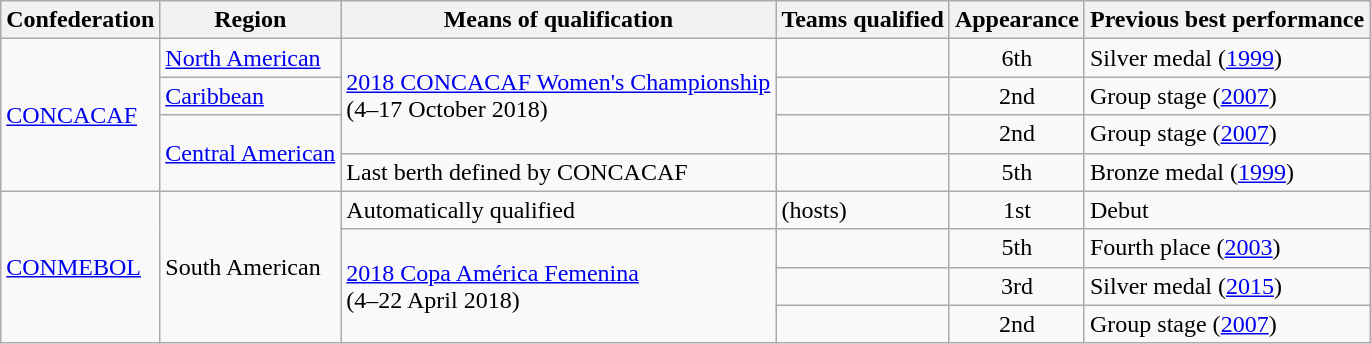<table class="wikitable">
<tr>
<th>Confederation</th>
<th>Region</th>
<th>Means of qualification</th>
<th>Teams qualified</th>
<th>Appearance</th>
<th>Previous best performance</th>
</tr>
<tr>
<td rowspan="4"><a href='#'>CONCACAF</a></td>
<td><a href='#'>North American</a></td>
<td rowspan="3"><a href='#'>2018 CONCACAF Women's Championship</a><br>(4–17 October 2018)</td>
<td></td>
<td align=center>6th</td>
<td>Silver medal (<a href='#'>1999</a>)</td>
</tr>
<tr>
<td><a href='#'>Caribbean</a></td>
<td></td>
<td align=center>2nd</td>
<td>Group stage (<a href='#'>2007</a>)</td>
</tr>
<tr>
<td rowspan="2"><a href='#'>Central American</a></td>
<td></td>
<td align=center>2nd</td>
<td>Group stage (<a href='#'>2007</a>)</td>
</tr>
<tr>
<td>Last berth defined by CONCACAF</td>
<td></td>
<td align=center>5th</td>
<td>Bronze medal (<a href='#'>1999</a>)</td>
</tr>
<tr>
<td rowspan="4"><a href='#'>CONMEBOL</a></td>
<td rowspan="4">South American</td>
<td>Automatically qualified</td>
<td> (hosts)</td>
<td align=center>1st</td>
<td>Debut</td>
</tr>
<tr>
<td rowspan="3"><a href='#'>2018 Copa América Femenina</a><br>(4–22 April 2018)</td>
<td></td>
<td align=center>5th</td>
<td>Fourth place (<a href='#'>2003</a>)</td>
</tr>
<tr>
<td></td>
<td align=center>3rd</td>
<td>Silver medal (<a href='#'>2015</a>)</td>
</tr>
<tr>
<td></td>
<td align=center>2nd</td>
<td>Group stage (<a href='#'>2007</a>)</td>
</tr>
</table>
